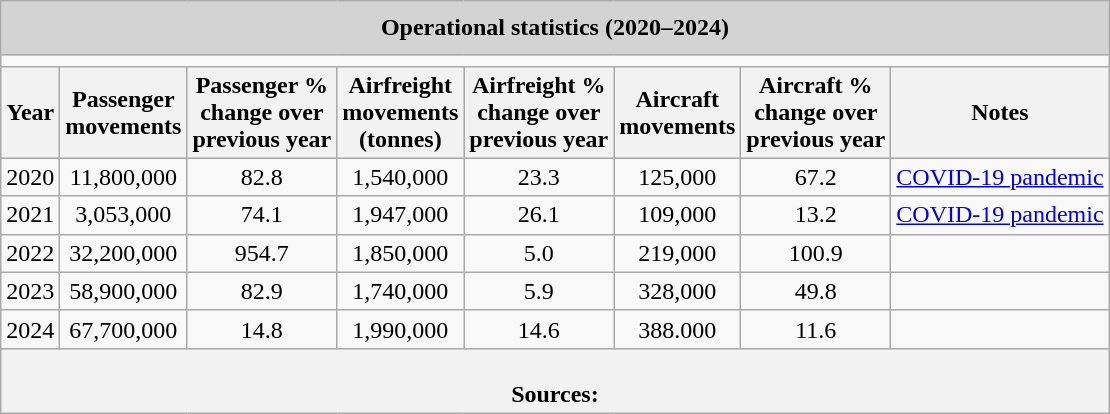<table class="wikitable" style="text-align:center;">
<tr>
<th colspan="8" style="background:lightgrey; colour:black; line-height:180%;">Operational statistics (2020–2024)</th>
</tr>
<tr>
<td style="text-align:center;" colspan="8"></td>
</tr>
<tr style="background:lightgrey;">
<th>Year</th>
<th>Passenger<br>movements</th>
<th>Passenger %<br>change over<br>previous year</th>
<th>Airfreight<br>movements<br>(tonnes)</th>
<th>Airfreight %<br>change over<br>previous year</th>
<th>Aircraft<br>movements</th>
<th>Aircraft %<br>change over<br>previous year</th>
<th>Notes</th>
</tr>
<tr>
<td>2020</td>
<td>11,800,000</td>
<td> 82.8</td>
<td>1,540,000</td>
<td> 23.3</td>
<td>125,000</td>
<td> 67.2</td>
<td><a href='#'>COVID-19 pandemic</a></td>
</tr>
<tr>
<td>2021</td>
<td>3,053,000</td>
<td> 74.1</td>
<td>1,947,000</td>
<td> 26.1</td>
<td>109,000</td>
<td> 13.2</td>
<td><a href='#'>COVID-19 pandemic</a></td>
</tr>
<tr>
<td>2022</td>
<td>32,200,000</td>
<td> 954.7</td>
<td>1,850,000</td>
<td> 5.0</td>
<td>219,000</td>
<td> 100.9</td>
<td></td>
</tr>
<tr>
<td>2023</td>
<td>58,900,000</td>
<td> 82.9</td>
<td>1,740,000</td>
<td> 5.9</td>
<td>328,000</td>
<td> 49.8</td>
<td></td>
</tr>
<tr>
<td>2024</td>
<td>67,700,000</td>
<td> 14.8</td>
<td>1,990,000</td>
<td> 14.6</td>
<td>388.000</td>
<td> 11.6</td>
<td></td>
</tr>
<tr>
<th colspan="11"><br>Sources:</th>
</tr>
</table>
